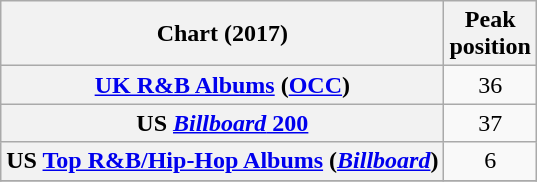<table class="wikitable sortable plainrowheaders" style="text-align:center">
<tr>
<th>Chart (2017)</th>
<th>Peak<br>position</th>
</tr>
<tr>
<th scope="row"><a href='#'>UK R&B Albums</a> (<a href='#'>OCC</a>)</th>
<td>36</td>
</tr>
<tr>
<th scope="row">US <a href='#'><em>Billboard</em> 200</a></th>
<td>37</td>
</tr>
<tr>
<th scope="row">US <a href='#'>Top R&B/Hip-Hop Albums</a> (<em><a href='#'>Billboard</a></em>)</th>
<td>6</td>
</tr>
<tr>
</tr>
</table>
